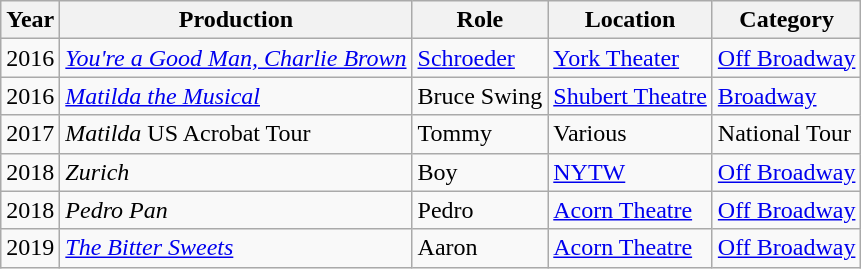<table class="wikitable sortable">
<tr>
<th>Year</th>
<th>Production</th>
<th>Role</th>
<th>Location</th>
<th>Category</th>
</tr>
<tr>
<td>2016</td>
<td><em><a href='#'>You're a Good Man, Charlie Brown</a></em></td>
<td><a href='#'>Schroeder</a></td>
<td><a href='#'>York Theater</a></td>
<td><a href='#'>Off Broadway</a></td>
</tr>
<tr>
<td>2016</td>
<td><em><a href='#'>Matilda the Musical</a></em></td>
<td>Bruce Swing</td>
<td><a href='#'>Shubert Theatre</a></td>
<td><a href='#'>Broadway</a></td>
</tr>
<tr>
<td>2017</td>
<td><em>Matilda</em> US Acrobat Tour</td>
<td>Tommy</td>
<td>Various</td>
<td>National Tour</td>
</tr>
<tr>
<td>2018</td>
<td><em>Zurich</em></td>
<td>Boy</td>
<td><a href='#'>NYTW</a></td>
<td><a href='#'>Off Broadway</a></td>
</tr>
<tr>
<td>2018</td>
<td><em>Pedro Pan</em></td>
<td>Pedro</td>
<td><a href='#'>Acorn Theatre</a></td>
<td><a href='#'>Off Broadway</a></td>
</tr>
<tr>
<td>2019</td>
<td><em><a href='#'>The Bitter Sweets</a></em></td>
<td>Aaron</td>
<td><a href='#'>Acorn Theatre</a></td>
<td><a href='#'>Off Broadway</a></td>
</tr>
</table>
